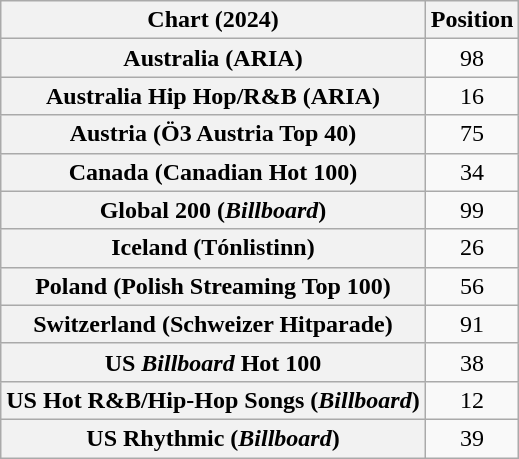<table class="wikitable sortable plainrowheaders" style="text-align:center">
<tr>
<th scope="col">Chart (2024)</th>
<th scope="col">Position</th>
</tr>
<tr>
<th scope="row">Australia (ARIA)</th>
<td>98</td>
</tr>
<tr>
<th scope="row">Australia Hip Hop/R&B (ARIA)</th>
<td>16</td>
</tr>
<tr>
<th scope="row">Austria (Ö3 Austria Top 40)</th>
<td>75</td>
</tr>
<tr>
<th scope="row">Canada (Canadian Hot 100)</th>
<td>34</td>
</tr>
<tr>
<th scope="row">Global 200 (<em>Billboard</em>)</th>
<td>99</td>
</tr>
<tr>
<th scope="row">Iceland (Tónlistinn)</th>
<td>26</td>
</tr>
<tr>
<th scope="row">Poland (Polish Streaming Top 100)</th>
<td>56</td>
</tr>
<tr>
<th scope="row">Switzerland (Schweizer Hitparade)</th>
<td>91</td>
</tr>
<tr>
<th scope="row">US <em>Billboard</em> Hot 100</th>
<td>38</td>
</tr>
<tr>
<th scope="row">US Hot R&B/Hip-Hop Songs (<em>Billboard</em>)</th>
<td>12</td>
</tr>
<tr>
<th scope="row">US Rhythmic (<em>Billboard</em>)</th>
<td>39</td>
</tr>
</table>
